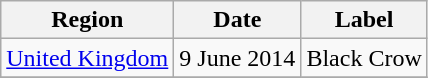<table class=wikitable>
<tr>
<th>Region</th>
<th>Date</th>
<th>Label</th>
</tr>
<tr>
<td><a href='#'>United Kingdom</a></td>
<td>9 June 2014</td>
<td>Black Crow</td>
</tr>
<tr>
</tr>
</table>
